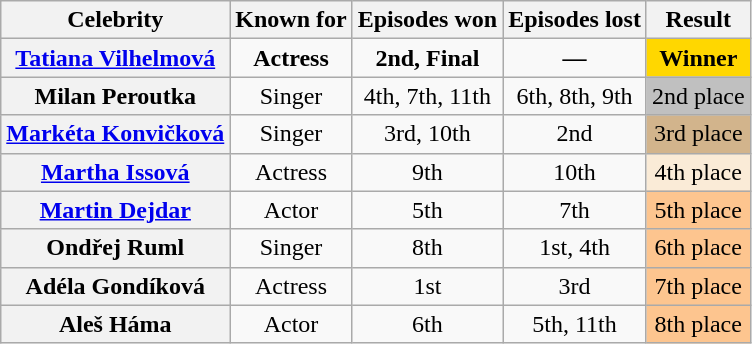<table class="wikitable" style="text-align:center;">
<tr>
<th>Celebrity</th>
<th>Known for</th>
<th>Episodes won</th>
<th>Episodes lost</th>
<th>Result</th>
</tr>
<tr>
<th><a href='#'>Tatiana Vilhelmová</a></th>
<td><strong>Actress</strong></td>
<td><strong>2nd, Final</strong></td>
<td><strong>—</strong></td>
<td style="background:gold;"><strong>Winner</strong></td>
</tr>
<tr>
<th>Milan Peroutka</th>
<td>Singer</td>
<td>4th, 7th, 11th</td>
<td>6th, 8th, 9th</td>
<td style="background:silver;">2nd place</td>
</tr>
<tr>
<th><a href='#'>Markéta Konvičková</a></th>
<td>Singer</td>
<td>3rd, 10th</td>
<td>2nd</td>
<td bgcolor=tan>3rd place</td>
</tr>
<tr>
<th><a href='#'>Martha Issová</a></th>
<td>Actress</td>
<td>9th</td>
<td>10th</td>
<td style="background:antiquewhite;">4th place</td>
</tr>
<tr>
<th><a href='#'>Martin Dejdar</a></th>
<td>Actor</td>
<td>5th</td>
<td>7th</td>
<td style="background:#fdc58f;">5th place</td>
</tr>
<tr>
<th>Ondřej Ruml</th>
<td>Singer</td>
<td>8th</td>
<td>1st, 4th</td>
<td style="background:#fdc58f;">6th place</td>
</tr>
<tr>
<th>Adéla Gondíková</th>
<td>Actress</td>
<td>1st</td>
<td>3rd</td>
<td style="background:#fdc58f;">7th place</td>
</tr>
<tr>
<th>Aleš Háma</th>
<td>Actor</td>
<td>6th</td>
<td>5th, 11th</td>
<td style="background:#fdc58f;">8th place</td>
</tr>
</table>
